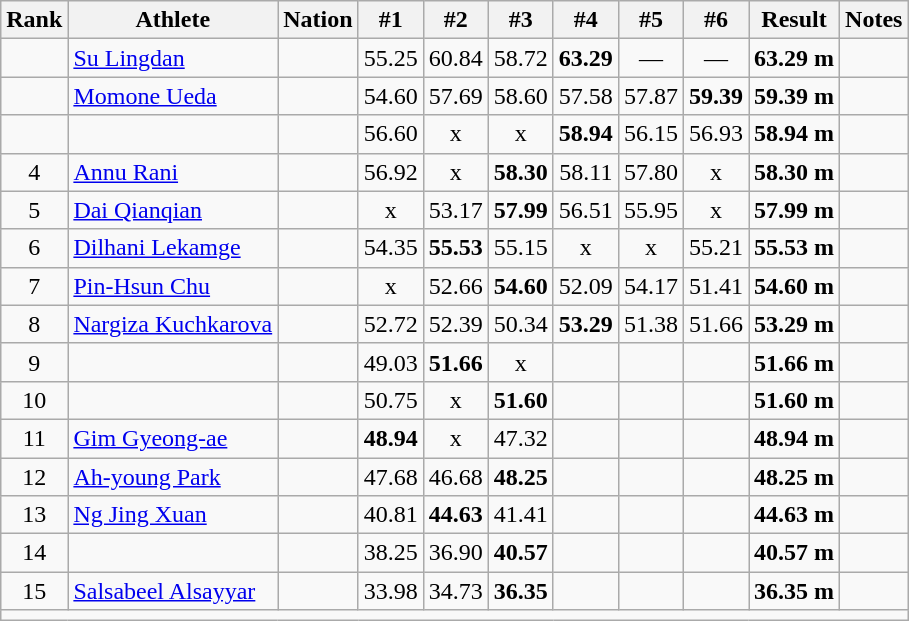<table class="wikitable sortable" style="text-align:center;">
<tr>
<th scope="col" style="width: 10px;">Rank</th>
<th scope="col">Athlete</th>
<th scope="col">Nation</th>
<th scope="col">#1</th>
<th scope="col">#2</th>
<th scope="col">#3</th>
<th scope="col">#4</th>
<th scope="col">#5</th>
<th scope="col">#6</th>
<th scope="col">Result</th>
<th scope="col">Notes</th>
</tr>
<tr>
<td></td>
<td align="left"><a href='#'>Su Lingdan</a></td>
<td align="left"></td>
<td>55.25</td>
<td>60.84</td>
<td>58.72</td>
<td><strong>63.29</strong></td>
<td>—</td>
<td>—</td>
<td><strong>63.29 m</strong></td>
<td></td>
</tr>
<tr>
<td></td>
<td align="left"><a href='#'>Momone Ueda</a></td>
<td align="left"></td>
<td>54.60</td>
<td>57.69</td>
<td>58.60</td>
<td>57.58</td>
<td>57.87</td>
<td><strong>59.39</strong></td>
<td><strong>59.39 m</strong></td>
<td></td>
</tr>
<tr>
<td></td>
<td align="left"></td>
<td align="left"></td>
<td>56.60</td>
<td>x</td>
<td>x</td>
<td><strong>58.94</strong></td>
<td>56.15</td>
<td>56.93</td>
<td><strong>58.94 m</strong></td>
<td></td>
</tr>
<tr>
<td>4</td>
<td align="left"><a href='#'>Annu Rani</a></td>
<td align="left"></td>
<td>56.92</td>
<td>x</td>
<td><strong>58.30</strong></td>
<td>58.11</td>
<td>57.80</td>
<td>x</td>
<td><strong>58.30 m</strong></td>
<td></td>
</tr>
<tr>
<td>5</td>
<td align=left><a href='#'>Dai Qianqian</a></td>
<td align=left></td>
<td>x</td>
<td>53.17</td>
<td><strong>57.99</strong></td>
<td>56.51</td>
<td>55.95</td>
<td>x</td>
<td><strong>57.99 m</strong></td>
<td></td>
</tr>
<tr>
<td>6</td>
<td align="left"><a href='#'>Dilhani Lekamge</a></td>
<td align="left"></td>
<td>54.35</td>
<td><strong>55.53</strong></td>
<td>55.15</td>
<td>x</td>
<td>x</td>
<td>55.21</td>
<td><strong>55.53 m</strong></td>
<td></td>
</tr>
<tr>
<td>7</td>
<td align="left"><a href='#'>Pin-Hsun Chu</a></td>
<td align="left"></td>
<td>x</td>
<td>52.66</td>
<td><strong>54.60</strong></td>
<td>52.09</td>
<td>54.17</td>
<td>51.41</td>
<td><strong>54.60 m</strong></td>
<td></td>
</tr>
<tr>
<td>8</td>
<td align="left"><a href='#'>Nargiza Kuchkarova</a></td>
<td align="left"></td>
<td>52.72</td>
<td>52.39</td>
<td>50.34</td>
<td><strong>53.29</strong></td>
<td>51.38</td>
<td>51.66</td>
<td><strong>53.29 m</strong></td>
<td></td>
</tr>
<tr>
<td>9</td>
<td align="left"></td>
<td align="left"></td>
<td>49.03</td>
<td><strong>51.66</strong></td>
<td>x</td>
<td></td>
<td></td>
<td></td>
<td><strong>51.66 m</strong></td>
<td></td>
</tr>
<tr>
<td>10</td>
<td align="left"></td>
<td align="left"></td>
<td>50.75</td>
<td>x</td>
<td><strong>51.60</strong></td>
<td></td>
<td></td>
<td></td>
<td><strong>51.60 m</strong></td>
<td></td>
</tr>
<tr>
<td>11</td>
<td align="left"><a href='#'>Gim Gyeong-ae</a></td>
<td align="left"></td>
<td><strong>48.94</strong></td>
<td>x</td>
<td>47.32</td>
<td></td>
<td></td>
<td></td>
<td><strong>48.94 m</strong></td>
<td></td>
</tr>
<tr>
<td>12</td>
<td align="left"><a href='#'>Ah-young Park</a></td>
<td align="left"></td>
<td>47.68</td>
<td>46.68</td>
<td><strong>48.25</strong></td>
<td></td>
<td></td>
<td></td>
<td><strong>48.25 m</strong></td>
<td></td>
</tr>
<tr>
<td>13</td>
<td align="left"><a href='#'>Ng Jing Xuan</a></td>
<td align="left"></td>
<td>40.81</td>
<td><strong>44.63</strong></td>
<td>41.41</td>
<td></td>
<td></td>
<td></td>
<td><strong>44.63 m</strong></td>
<td></td>
</tr>
<tr>
<td>14</td>
<td align="left"></td>
<td align="left"></td>
<td>38.25</td>
<td>36.90</td>
<td><strong>40.57</strong></td>
<td></td>
<td></td>
<td></td>
<td><strong>40.57 m</strong></td>
<td></td>
</tr>
<tr>
<td>15</td>
<td align="left"><a href='#'>Salsabeel Alsayyar</a></td>
<td align="left"></td>
<td>33.98</td>
<td>34.73</td>
<td><strong>36.35</strong></td>
<td></td>
<td></td>
<td></td>
<td><strong>36.35 m</strong></td>
<td></td>
</tr>
<tr class="sortbottom">
<td colspan="11"></td>
</tr>
</table>
